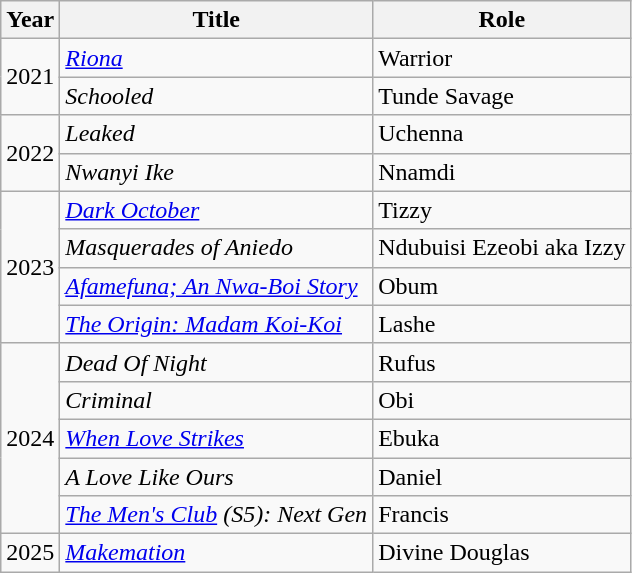<table class="wikitable sortable">
<tr>
<th>Year</th>
<th>Title</th>
<th>Role</th>
</tr>
<tr>
<td rowspan="2">2021</td>
<td><em><a href='#'>Riona</a></em></td>
<td>Warrior</td>
</tr>
<tr>
<td><em>Schooled</em></td>
<td>Tunde Savage</td>
</tr>
<tr>
<td rowspan="2">2022</td>
<td><em>Leaked</em></td>
<td>Uchenna</td>
</tr>
<tr>
<td><em>Nwanyi Ike</em></td>
<td>Nnamdi</td>
</tr>
<tr>
<td rowspan="4">2023</td>
<td><a href='#'><em>Dark October</em></a></td>
<td>Tizzy</td>
</tr>
<tr>
<td><em>Masquerades of Aniedo</em></td>
<td>Ndubuisi Ezeobi aka Izzy</td>
</tr>
<tr>
<td><em><a href='#'>Afamefuna; An Nwa-Boi Story</a></em></td>
<td>Obum</td>
</tr>
<tr>
<td><a href='#'><em>The Origin: Madam Koi-Koi</em></a></td>
<td>Lashe</td>
</tr>
<tr>
<td rowspan="5">2024</td>
<td><em>Dead Of Night</em></td>
<td>Rufus</td>
</tr>
<tr>
<td><em>Criminal</em></td>
<td>Obi</td>
</tr>
<tr>
<td><a href='#'><em>When Love Strikes</em></a></td>
<td>Ebuka</td>
</tr>
<tr>
<td><em>A Love Like Ours</em></td>
<td>Daniel</td>
</tr>
<tr>
<td><em><a href='#'>The Men's Club</a> (S5): Next Gen</em></td>
<td>Francis</td>
</tr>
<tr>
<td>2025</td>
<td><em><a href='#'>Makemation</a></em></td>
<td>Divine Douglas</td>
</tr>
</table>
